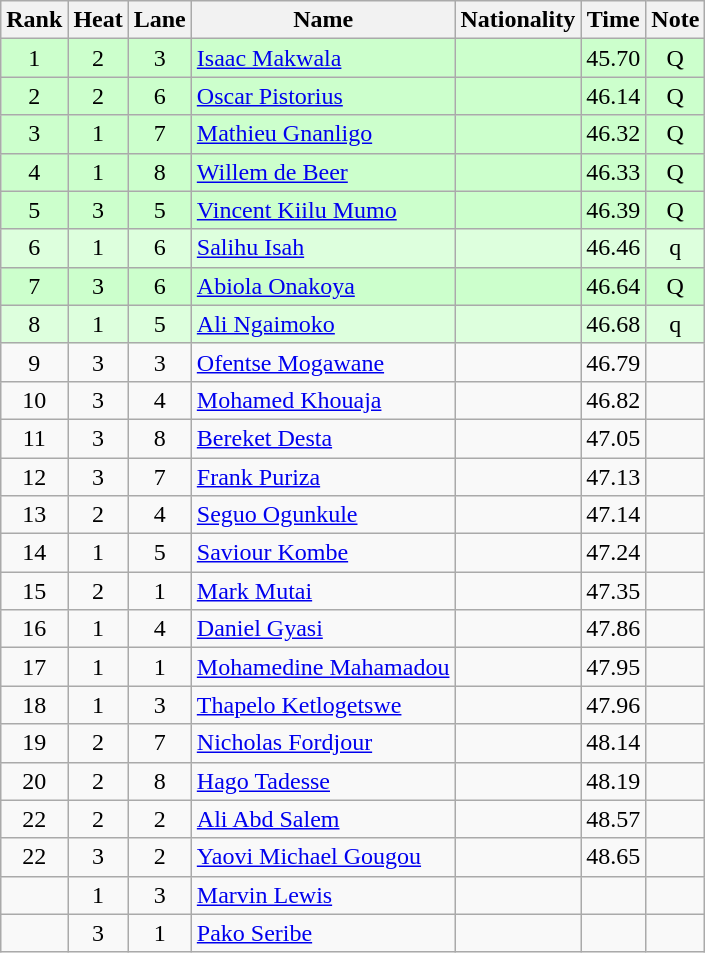<table class="wikitable sortable" style="text-align:center">
<tr>
<th>Rank</th>
<th>Heat</th>
<th>Lane</th>
<th>Name</th>
<th>Nationality</th>
<th>Time</th>
<th>Note</th>
</tr>
<tr bgcolor=ccffcc>
<td>1</td>
<td>2</td>
<td>3</td>
<td align="left"><a href='#'>Isaac Makwala</a></td>
<td align=left></td>
<td>45.70</td>
<td>Q</td>
</tr>
<tr bgcolor=ccffcc>
<td>2</td>
<td>2</td>
<td>6</td>
<td align="left"><a href='#'>Oscar Pistorius</a></td>
<td align=left></td>
<td>46.14</td>
<td>Q</td>
</tr>
<tr bgcolor=ccffcc>
<td>3</td>
<td>1</td>
<td>7</td>
<td align="left"><a href='#'>Mathieu Gnanligo</a></td>
<td align=left></td>
<td>46.32</td>
<td>Q</td>
</tr>
<tr bgcolor=ccffcc>
<td>4</td>
<td>1</td>
<td>8</td>
<td align="left"><a href='#'>Willem de Beer</a></td>
<td align=left></td>
<td>46.33</td>
<td>Q</td>
</tr>
<tr bgcolor=ccffcc>
<td>5</td>
<td>3</td>
<td>5</td>
<td align="left"><a href='#'>Vincent Kiilu Mumo</a></td>
<td align=left></td>
<td>46.39</td>
<td>Q</td>
</tr>
<tr bgcolor=ddffdd>
<td>6</td>
<td>1</td>
<td>6</td>
<td align="left"><a href='#'>Salihu Isah</a></td>
<td align=left></td>
<td>46.46</td>
<td>q</td>
</tr>
<tr bgcolor=ccffcc>
<td>7</td>
<td>3</td>
<td>6</td>
<td align="left"><a href='#'>Abiola Onakoya</a></td>
<td align=left></td>
<td>46.64</td>
<td>Q</td>
</tr>
<tr bgcolor=ddffdd>
<td>8</td>
<td>1</td>
<td>5</td>
<td align="left"><a href='#'>Ali Ngaimoko</a></td>
<td align=left></td>
<td>46.68</td>
<td>q</td>
</tr>
<tr>
<td>9</td>
<td>3</td>
<td>3</td>
<td align="left"><a href='#'>Ofentse Mogawane</a></td>
<td align=left></td>
<td>46.79</td>
<td></td>
</tr>
<tr>
<td>10</td>
<td>3</td>
<td>4</td>
<td align="left"><a href='#'>Mohamed Khouaja</a></td>
<td align=left></td>
<td>46.82</td>
<td></td>
</tr>
<tr>
<td>11</td>
<td>3</td>
<td>8</td>
<td align="left"><a href='#'>Bereket Desta</a></td>
<td align=left></td>
<td>47.05</td>
<td></td>
</tr>
<tr>
<td>12</td>
<td>3</td>
<td>7</td>
<td align="left"><a href='#'>Frank Puriza</a></td>
<td align=left></td>
<td>47.13</td>
<td></td>
</tr>
<tr>
<td>13</td>
<td>2</td>
<td>4</td>
<td align="left"><a href='#'>Seguo Ogunkule</a></td>
<td align=left></td>
<td>47.14</td>
<td></td>
</tr>
<tr>
<td>14</td>
<td>1</td>
<td>5</td>
<td align="left"><a href='#'>Saviour Kombe</a></td>
<td align=left></td>
<td>47.24</td>
<td></td>
</tr>
<tr>
<td>15</td>
<td>2</td>
<td>1</td>
<td align="left"><a href='#'>Mark Mutai</a></td>
<td align=left></td>
<td>47.35</td>
<td></td>
</tr>
<tr>
<td>16</td>
<td>1</td>
<td>4</td>
<td align="left"><a href='#'>Daniel Gyasi</a></td>
<td align=left></td>
<td>47.86</td>
<td></td>
</tr>
<tr>
<td>17</td>
<td>1</td>
<td>1</td>
<td align="left"><a href='#'>Mohamedine Mahamadou</a></td>
<td align=left></td>
<td>47.95</td>
<td></td>
</tr>
<tr>
<td>18</td>
<td>1</td>
<td>3</td>
<td align="left"><a href='#'>Thapelo Ketlogetswe</a></td>
<td align=left></td>
<td>47.96</td>
<td></td>
</tr>
<tr>
<td>19</td>
<td>2</td>
<td>7</td>
<td align="left"><a href='#'>Nicholas Fordjour</a></td>
<td align=left></td>
<td>48.14</td>
<td></td>
</tr>
<tr>
<td>20</td>
<td>2</td>
<td>8</td>
<td align="left"><a href='#'>Hago Tadesse</a></td>
<td align=left></td>
<td>48.19</td>
<td></td>
</tr>
<tr>
<td>22</td>
<td>2</td>
<td>2</td>
<td align="left"><a href='#'>Ali Abd Salem</a></td>
<td align=left></td>
<td>48.57</td>
<td></td>
</tr>
<tr>
<td>22</td>
<td>3</td>
<td>2</td>
<td align="left"><a href='#'>Yaovi Michael Gougou</a></td>
<td align=left></td>
<td>48.65</td>
<td></td>
</tr>
<tr>
<td></td>
<td>1</td>
<td>3</td>
<td align="left"><a href='#'>Marvin Lewis</a></td>
<td align=left></td>
<td></td>
<td></td>
</tr>
<tr>
<td></td>
<td>3</td>
<td>1</td>
<td align="left"><a href='#'>Pako Seribe</a></td>
<td align=left></td>
<td></td>
<td></td>
</tr>
</table>
